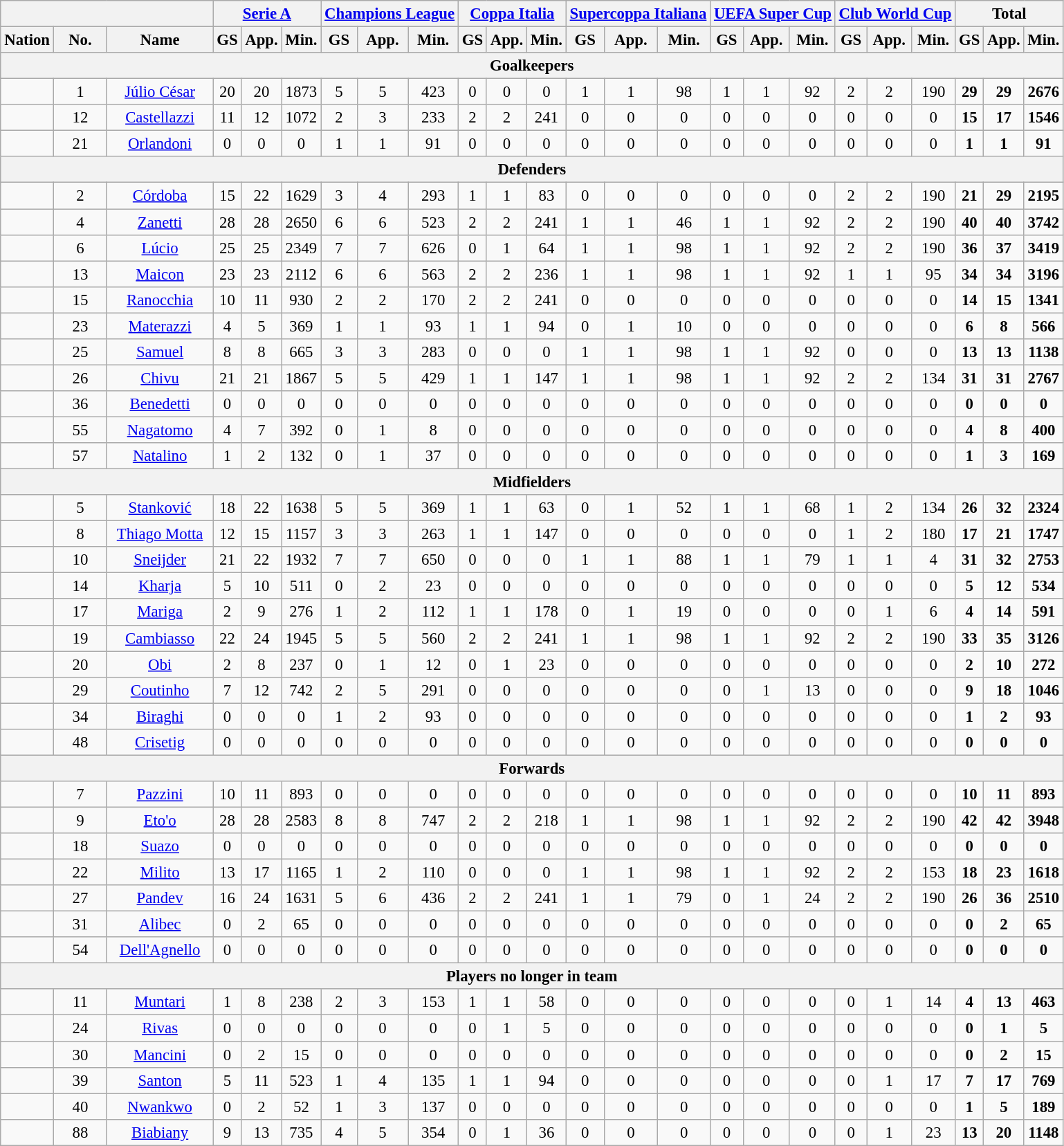<table class="wikitable" style="font-size: 95%; text-align: center;">
<tr>
<th colspan=3></th>
<th colspan=3><a href='#'>Serie A</a></th>
<th colspan=3><a href='#'>Champions League</a></th>
<th colspan=3><a href='#'>Coppa Italia</a></th>
<th colspan=3><a href='#'>Supercoppa Italiana</a></th>
<th colspan=3><a href='#'>UEFA Super Cup</a></th>
<th colspan=3><a href='#'>Club World Cup</a></th>
<th colspan=3>Total</th>
</tr>
<tr>
<th width="5%"><strong>Nation</strong></th>
<th width="5%"><strong>No.</strong></th>
<th width="10%"><strong>Name</strong></th>
<th>GS</th>
<th>App.</th>
<th>Min.</th>
<th>GS</th>
<th>App.</th>
<th>Min.</th>
<th>GS</th>
<th>App.</th>
<th>Min.</th>
<th>GS</th>
<th>App.</th>
<th>Min.</th>
<th>GS</th>
<th>App.</th>
<th>Min.</th>
<th>GS</th>
<th>App.</th>
<th>Min.</th>
<th>GS</th>
<th>App.</th>
<th>Min.</th>
</tr>
<tr>
<th colspan=24>Goalkeepers</th>
</tr>
<tr>
<td></td>
<td>1</td>
<td><a href='#'>Júlio César</a></td>
<td>20 </td>
<td>20 </td>
<td>1873 </td>
<td>5 </td>
<td>5 </td>
<td>423 </td>
<td>0 </td>
<td>0 </td>
<td>0 </td>
<td>1 </td>
<td>1 </td>
<td>98 </td>
<td>1 </td>
<td>1 </td>
<td>92 </td>
<td>2 </td>
<td>2 </td>
<td>190 </td>
<td><strong>29</strong> </td>
<td><strong>29</strong> </td>
<td><strong>2676</strong> </td>
</tr>
<tr>
<td></td>
<td>12</td>
<td><a href='#'>Castellazzi</a></td>
<td>11 </td>
<td>12 </td>
<td>1072 </td>
<td>2 </td>
<td>3 </td>
<td>233 </td>
<td>2 </td>
<td>2 </td>
<td>241 </td>
<td>0 </td>
<td>0 </td>
<td>0 </td>
<td>0 </td>
<td>0 </td>
<td>0 </td>
<td>0 </td>
<td>0 </td>
<td>0 </td>
<td><strong>15</strong> </td>
<td><strong>17</strong> </td>
<td><strong>1546</strong> </td>
</tr>
<tr>
<td></td>
<td>21</td>
<td><a href='#'>Orlandoni</a></td>
<td>0 </td>
<td>0 </td>
<td>0 </td>
<td>1 </td>
<td>1 </td>
<td>91 </td>
<td>0 </td>
<td>0 </td>
<td>0 </td>
<td>0 </td>
<td>0 </td>
<td>0 </td>
<td>0 </td>
<td>0 </td>
<td>0 </td>
<td>0 </td>
<td>0 </td>
<td>0 </td>
<td><strong>1</strong> </td>
<td><strong>1</strong> </td>
<td><strong>91</strong> </td>
</tr>
<tr>
<th colspan=24>Defenders</th>
</tr>
<tr>
<td></td>
<td>2</td>
<td><a href='#'>Córdoba</a></td>
<td>15 </td>
<td>22 </td>
<td>1629 </td>
<td>3 </td>
<td>4 </td>
<td>293 </td>
<td>1 </td>
<td>1 </td>
<td>83 </td>
<td>0 </td>
<td>0 </td>
<td>0 </td>
<td>0 </td>
<td>0 </td>
<td>0 </td>
<td>2 </td>
<td>2 </td>
<td>190 </td>
<td><strong>21</strong> </td>
<td><strong>29</strong> </td>
<td><strong>2195</strong> </td>
</tr>
<tr>
<td></td>
<td>4</td>
<td><a href='#'>Zanetti</a></td>
<td>28 </td>
<td>28 </td>
<td>2650 </td>
<td>6 </td>
<td>6 </td>
<td>523 </td>
<td>2 </td>
<td>2 </td>
<td>241 </td>
<td>1 </td>
<td>1 </td>
<td>46 </td>
<td>1 </td>
<td>1 </td>
<td>92 </td>
<td>2 </td>
<td>2 </td>
<td>190 </td>
<td><strong>40</strong> </td>
<td><strong>40</strong> </td>
<td><strong>3742</strong> </td>
</tr>
<tr>
<td></td>
<td>6</td>
<td><a href='#'>Lúcio</a></td>
<td>25 </td>
<td>25 </td>
<td>2349 </td>
<td>7 </td>
<td>7 </td>
<td>626 </td>
<td>0 </td>
<td>1 </td>
<td>64 </td>
<td>1 </td>
<td>1 </td>
<td>98 </td>
<td>1 </td>
<td>1 </td>
<td>92 </td>
<td>2 </td>
<td>2 </td>
<td>190 </td>
<td><strong>36</strong> </td>
<td><strong>37</strong> </td>
<td><strong>3419</strong> </td>
</tr>
<tr>
<td></td>
<td>13</td>
<td><a href='#'>Maicon</a></td>
<td>23 </td>
<td>23 </td>
<td>2112 </td>
<td>6 </td>
<td>6 </td>
<td>563 </td>
<td>2 </td>
<td>2 </td>
<td>236 </td>
<td>1 </td>
<td>1 </td>
<td>98 </td>
<td>1 </td>
<td>1 </td>
<td>92 </td>
<td>1 </td>
<td>1 </td>
<td>95</td>
<td><strong>34</strong> </td>
<td><strong>34</strong> </td>
<td><strong>3196</strong> </td>
</tr>
<tr>
<td></td>
<td>15</td>
<td><a href='#'>Ranocchia</a></td>
<td>10 </td>
<td>11 </td>
<td>930 </td>
<td>2 </td>
<td>2 </td>
<td>170 </td>
<td>2 </td>
<td>2 </td>
<td>241 </td>
<td>0 </td>
<td>0 </td>
<td>0 </td>
<td>0 </td>
<td>0 </td>
<td>0 </td>
<td>0 </td>
<td>0 </td>
<td>0 </td>
<td><strong>14</strong> </td>
<td><strong>15</strong> </td>
<td><strong>1341</strong> </td>
</tr>
<tr>
<td></td>
<td>23</td>
<td><a href='#'>Materazzi</a></td>
<td>4 </td>
<td>5 </td>
<td>369 </td>
<td>1 </td>
<td>1 </td>
<td>93 </td>
<td>1 </td>
<td>1 </td>
<td>94 </td>
<td>0 </td>
<td>1 </td>
<td>10 </td>
<td>0 </td>
<td>0 </td>
<td>0 </td>
<td>0 </td>
<td>0 </td>
<td>0 </td>
<td><strong>6</strong> </td>
<td><strong>8</strong> </td>
<td><strong>566</strong> </td>
</tr>
<tr>
<td></td>
<td>25</td>
<td><a href='#'>Samuel</a></td>
<td>8 </td>
<td>8 </td>
<td>665 </td>
<td>3 </td>
<td>3 </td>
<td>283 </td>
<td>0 </td>
<td>0 </td>
<td>0 </td>
<td>1 </td>
<td>1 </td>
<td>98 </td>
<td>1 </td>
<td>1 </td>
<td>92 </td>
<td>0 </td>
<td>0 </td>
<td>0 </td>
<td><strong>13</strong> </td>
<td><strong>13</strong> </td>
<td><strong>1138</strong> </td>
</tr>
<tr>
<td></td>
<td>26</td>
<td><a href='#'>Chivu</a></td>
<td>21 </td>
<td>21 </td>
<td>1867 </td>
<td>5 </td>
<td>5 </td>
<td>429 </td>
<td>1 </td>
<td>1 </td>
<td>147 </td>
<td>1 </td>
<td>1 </td>
<td>98 </td>
<td>1 </td>
<td>1 </td>
<td>92 </td>
<td>2 </td>
<td>2 </td>
<td>134 </td>
<td><strong>31</strong> </td>
<td><strong>31</strong> </td>
<td><strong>2767</strong> </td>
</tr>
<tr>
<td></td>
<td>36</td>
<td><a href='#'>Benedetti</a></td>
<td>0 </td>
<td>0 </td>
<td>0 </td>
<td>0 </td>
<td>0 </td>
<td>0 </td>
<td>0 </td>
<td>0 </td>
<td>0 </td>
<td>0 </td>
<td>0 </td>
<td>0 </td>
<td>0 </td>
<td>0 </td>
<td>0 </td>
<td>0 </td>
<td>0 </td>
<td>0 </td>
<td><strong>0</strong> </td>
<td><strong>0</strong> </td>
<td><strong>0</strong> </td>
</tr>
<tr>
<td></td>
<td>55</td>
<td><a href='#'>Nagatomo</a></td>
<td>4 </td>
<td>7 </td>
<td>392 </td>
<td>0 </td>
<td>1 </td>
<td>8 </td>
<td>0 </td>
<td>0 </td>
<td>0 </td>
<td>0 </td>
<td>0 </td>
<td>0 </td>
<td>0 </td>
<td>0 </td>
<td>0 </td>
<td>0 </td>
<td>0 </td>
<td>0 </td>
<td><strong>4</strong> </td>
<td><strong>8</strong> </td>
<td><strong>400</strong> </td>
</tr>
<tr>
<td></td>
<td>57</td>
<td><a href='#'>Natalino</a></td>
<td>1 </td>
<td>2 </td>
<td>132 </td>
<td>0 </td>
<td>1 </td>
<td>37 </td>
<td>0 </td>
<td>0 </td>
<td>0 </td>
<td>0 </td>
<td>0 </td>
<td>0 </td>
<td>0 </td>
<td>0 </td>
<td>0 </td>
<td>0 </td>
<td>0 </td>
<td>0 </td>
<td><strong>1</strong> </td>
<td><strong>3</strong> </td>
<td><strong>169</strong> </td>
</tr>
<tr>
<th colspan=24>Midfielders</th>
</tr>
<tr>
<td></td>
<td>5</td>
<td><a href='#'>Stanković</a></td>
<td>18 </td>
<td>22 </td>
<td>1638 </td>
<td>5 </td>
<td>5 </td>
<td>369 </td>
<td>1 </td>
<td>1 </td>
<td>63 </td>
<td>0 </td>
<td>1 </td>
<td>52 </td>
<td>1 </td>
<td>1 </td>
<td>68 </td>
<td>1 </td>
<td>2 </td>
<td>134 </td>
<td><strong>26</strong> </td>
<td><strong>32</strong> </td>
<td><strong>2324</strong> </td>
</tr>
<tr>
<td></td>
<td>8</td>
<td><a href='#'>Thiago Motta</a></td>
<td>12 </td>
<td>15 </td>
<td>1157 </td>
<td>3 </td>
<td>3 </td>
<td>263 </td>
<td>1 </td>
<td>1 </td>
<td>147 </td>
<td>0 </td>
<td>0 </td>
<td>0 </td>
<td>0 </td>
<td>0 </td>
<td>0 </td>
<td>1 </td>
<td>2 </td>
<td>180 </td>
<td><strong>17</strong> </td>
<td><strong>21</strong> </td>
<td><strong>1747</strong> </td>
</tr>
<tr>
<td></td>
<td>10</td>
<td><a href='#'>Sneijder</a></td>
<td>21 </td>
<td>22 </td>
<td>1932 </td>
<td>7 </td>
<td>7 </td>
<td>650 </td>
<td>0 </td>
<td>0 </td>
<td>0 </td>
<td>1 </td>
<td>1 </td>
<td>88 </td>
<td>1 </td>
<td>1 </td>
<td>79 </td>
<td>1 </td>
<td>1 </td>
<td>4 </td>
<td><strong>31</strong> </td>
<td><strong>32</strong> </td>
<td><strong>2753</strong> </td>
</tr>
<tr>
<td></td>
<td>14</td>
<td><a href='#'>Kharja</a></td>
<td>5 </td>
<td>10 </td>
<td>511 </td>
<td>0 </td>
<td>2 </td>
<td>23 </td>
<td>0 </td>
<td>0 </td>
<td>0 </td>
<td>0 </td>
<td>0 </td>
<td>0 </td>
<td>0 </td>
<td>0 </td>
<td>0 </td>
<td>0 </td>
<td>0 </td>
<td>0 </td>
<td><strong>5</strong> </td>
<td><strong>12</strong> </td>
<td><strong>534</strong> </td>
</tr>
<tr>
<td></td>
<td>17</td>
<td><a href='#'>Mariga</a></td>
<td>2 </td>
<td>9 </td>
<td>276 </td>
<td>1 </td>
<td>2 </td>
<td>112 </td>
<td>1 </td>
<td>1 </td>
<td>178 </td>
<td>0 </td>
<td>1 </td>
<td>19 </td>
<td>0 </td>
<td>0 </td>
<td>0 </td>
<td>0 </td>
<td>1 </td>
<td>6 </td>
<td><strong>4</strong> </td>
<td><strong>14</strong> </td>
<td><strong>591</strong> </td>
</tr>
<tr>
<td></td>
<td>19</td>
<td><a href='#'>Cambiasso</a></td>
<td>22 </td>
<td>24 </td>
<td>1945 </td>
<td>5 </td>
<td>5 </td>
<td>560 </td>
<td>2 </td>
<td>2 </td>
<td>241 </td>
<td>1 </td>
<td>1 </td>
<td>98 </td>
<td>1 </td>
<td>1 </td>
<td>92 </td>
<td>2 </td>
<td>2 </td>
<td>190 </td>
<td><strong>33</strong> </td>
<td><strong>35</strong> </td>
<td><strong>3126</strong> </td>
</tr>
<tr>
<td></td>
<td>20</td>
<td><a href='#'>Obi</a></td>
<td>2 </td>
<td>8 </td>
<td>237 </td>
<td>0 </td>
<td>1 </td>
<td>12 </td>
<td>0 </td>
<td>1 </td>
<td>23 </td>
<td>0 </td>
<td>0 </td>
<td>0 </td>
<td>0 </td>
<td>0 </td>
<td>0 </td>
<td>0 </td>
<td>0 </td>
<td>0 </td>
<td><strong>2</strong> </td>
<td><strong>10</strong> </td>
<td><strong>272</strong> </td>
</tr>
<tr>
<td></td>
<td>29</td>
<td><a href='#'>Coutinho</a></td>
<td>7 </td>
<td>12 </td>
<td>742 </td>
<td>2 </td>
<td>5 </td>
<td>291 </td>
<td>0 </td>
<td>0 </td>
<td>0 </td>
<td>0 </td>
<td>0 </td>
<td>0 </td>
<td>0 </td>
<td>1 </td>
<td>13 </td>
<td>0 </td>
<td>0 </td>
<td>0 </td>
<td><strong>9</strong> </td>
<td><strong>18</strong> </td>
<td><strong>1046</strong> </td>
</tr>
<tr>
<td></td>
<td>34</td>
<td><a href='#'>Biraghi</a></td>
<td>0 </td>
<td>0 </td>
<td>0 </td>
<td>1 </td>
<td>2 </td>
<td>93 </td>
<td>0 </td>
<td>0 </td>
<td>0 </td>
<td>0 </td>
<td>0 </td>
<td>0 </td>
<td>0 </td>
<td>0 </td>
<td>0 </td>
<td>0 </td>
<td>0 </td>
<td>0 </td>
<td><strong>1</strong> </td>
<td><strong>2</strong> </td>
<td><strong>93</strong> </td>
</tr>
<tr>
<td></td>
<td>48</td>
<td><a href='#'>Crisetig</a></td>
<td>0 </td>
<td>0 </td>
<td>0 </td>
<td>0 </td>
<td>0 </td>
<td>0 </td>
<td>0 </td>
<td>0 </td>
<td>0 </td>
<td>0 </td>
<td>0 </td>
<td>0 </td>
<td>0 </td>
<td>0 </td>
<td>0 </td>
<td>0 </td>
<td>0 </td>
<td>0 </td>
<td><strong>0</strong> </td>
<td><strong>0</strong> </td>
<td><strong>0</strong> </td>
</tr>
<tr>
<th colspan=24>Forwards</th>
</tr>
<tr>
<td></td>
<td>7</td>
<td><a href='#'>Pazzini</a></td>
<td>10 </td>
<td>11 </td>
<td>893 </td>
<td>0 </td>
<td>0 </td>
<td>0 </td>
<td>0 </td>
<td>0 </td>
<td>0 </td>
<td>0 </td>
<td>0 </td>
<td>0 </td>
<td>0 </td>
<td>0 </td>
<td>0 </td>
<td>0 </td>
<td>0 </td>
<td>0 </td>
<td><strong>10</strong> </td>
<td><strong>11</strong> </td>
<td><strong>893</strong> </td>
</tr>
<tr>
<td></td>
<td>9</td>
<td><a href='#'>Eto'o</a></td>
<td>28 </td>
<td>28 </td>
<td>2583 </td>
<td>8 </td>
<td>8 </td>
<td>747 </td>
<td>2 </td>
<td>2 </td>
<td>218 </td>
<td>1 </td>
<td>1 </td>
<td>98 </td>
<td>1 </td>
<td>1 </td>
<td>92 </td>
<td>2 </td>
<td>2 </td>
<td>190 </td>
<td><strong>42</strong> </td>
<td><strong>42</strong> </td>
<td><strong>3948</strong> </td>
</tr>
<tr>
<td></td>
<td>18</td>
<td><a href='#'>Suazo</a></td>
<td>0 </td>
<td>0 </td>
<td>0 </td>
<td>0 </td>
<td>0 </td>
<td>0 </td>
<td>0 </td>
<td>0 </td>
<td>0 </td>
<td>0 </td>
<td>0 </td>
<td>0 </td>
<td>0 </td>
<td>0 </td>
<td>0 </td>
<td>0 </td>
<td>0 </td>
<td>0 </td>
<td><strong>0</strong> </td>
<td><strong>0</strong> </td>
<td><strong>0</strong> </td>
</tr>
<tr>
<td></td>
<td>22</td>
<td><a href='#'>Milito</a></td>
<td>13 </td>
<td>17 </td>
<td>1165 </td>
<td>1 </td>
<td>2 </td>
<td>110 </td>
<td>0 </td>
<td>0 </td>
<td>0 </td>
<td>1 </td>
<td>1 </td>
<td>98 </td>
<td>1 </td>
<td>1 </td>
<td>92 </td>
<td>2 </td>
<td>2 </td>
<td>153 </td>
<td><strong>18</strong> </td>
<td><strong>23</strong> </td>
<td><strong>1618</strong> </td>
</tr>
<tr>
<td></td>
<td>27</td>
<td><a href='#'>Pandev</a></td>
<td>16 </td>
<td>24 </td>
<td>1631 </td>
<td>5 </td>
<td>6 </td>
<td>436 </td>
<td>2 </td>
<td>2 </td>
<td>241 </td>
<td>1 </td>
<td>1 </td>
<td>79 </td>
<td>0 </td>
<td>1 </td>
<td>24 </td>
<td>2 </td>
<td>2 </td>
<td>190</td>
<td><strong>26</strong> </td>
<td><strong>36</strong> </td>
<td><strong>2510</strong> </td>
</tr>
<tr>
<td></td>
<td>31</td>
<td><a href='#'>Alibec</a></td>
<td>0 </td>
<td>2 </td>
<td>65 </td>
<td>0 </td>
<td>0 </td>
<td>0 </td>
<td>0 </td>
<td>0 </td>
<td>0 </td>
<td>0 </td>
<td>0 </td>
<td>0 </td>
<td>0 </td>
<td>0 </td>
<td>0 </td>
<td>0 </td>
<td>0 </td>
<td>0 </td>
<td><strong>0</strong> </td>
<td><strong>2</strong> </td>
<td><strong>65</strong> </td>
</tr>
<tr>
<td></td>
<td>54</td>
<td><a href='#'>Dell'Agnello</a></td>
<td>0 </td>
<td>0 </td>
<td>0 </td>
<td>0 </td>
<td>0 </td>
<td>0 </td>
<td>0 </td>
<td>0 </td>
<td>0 </td>
<td>0 </td>
<td>0 </td>
<td>0 </td>
<td>0 </td>
<td>0 </td>
<td>0 </td>
<td>0 </td>
<td>0 </td>
<td>0 </td>
<td><strong>0</strong> </td>
<td><strong>0</strong> </td>
<td><strong>0</strong> </td>
</tr>
<tr>
<th colspan=24>Players no longer in team</th>
</tr>
<tr>
<td></td>
<td>11</td>
<td><a href='#'>Muntari</a></td>
<td>1 </td>
<td>8 </td>
<td>238 </td>
<td>2 </td>
<td>3 </td>
<td>153 </td>
<td>1 </td>
<td>1 </td>
<td>58 </td>
<td>0 </td>
<td>0 </td>
<td>0 </td>
<td>0 </td>
<td>0 </td>
<td>0 </td>
<td>0 </td>
<td>1 </td>
<td>14 </td>
<td><strong>4</strong> </td>
<td><strong>13</strong> </td>
<td><strong>463</strong> </td>
</tr>
<tr>
<td></td>
<td>24</td>
<td><a href='#'>Rivas</a></td>
<td>0 </td>
<td>0 </td>
<td>0 </td>
<td>0 </td>
<td>0 </td>
<td>0 </td>
<td>0 </td>
<td>1 </td>
<td>5 </td>
<td>0 </td>
<td>0 </td>
<td>0 </td>
<td>0 </td>
<td>0 </td>
<td>0 </td>
<td>0 </td>
<td>0 </td>
<td>0 </td>
<td><strong>0</strong> </td>
<td><strong>1</strong> </td>
<td><strong>5</strong> </td>
</tr>
<tr>
<td></td>
<td>30</td>
<td><a href='#'>Mancini</a></td>
<td>0 </td>
<td>2 </td>
<td>15 </td>
<td>0 </td>
<td>0 </td>
<td>0 </td>
<td>0 </td>
<td>0 </td>
<td>0 </td>
<td>0 </td>
<td>0 </td>
<td>0 </td>
<td>0 </td>
<td>0 </td>
<td>0 </td>
<td>0 </td>
<td>0 </td>
<td>0 </td>
<td><strong>0</strong> </td>
<td><strong>2</strong> </td>
<td><strong>15</strong> </td>
</tr>
<tr>
<td></td>
<td>39</td>
<td><a href='#'>Santon</a></td>
<td>5 </td>
<td>11 </td>
<td>523 </td>
<td>1 </td>
<td>4 </td>
<td>135 </td>
<td>1 </td>
<td>1 </td>
<td>94 </td>
<td>0 </td>
<td>0 </td>
<td>0 </td>
<td>0 </td>
<td>0 </td>
<td>0 </td>
<td>0 </td>
<td>1 </td>
<td>17 </td>
<td><strong>7</strong> </td>
<td><strong>17</strong> </td>
<td><strong>769</strong> </td>
</tr>
<tr>
<td></td>
<td>40</td>
<td><a href='#'>Nwankwo</a></td>
<td>0 </td>
<td>2 </td>
<td>52 </td>
<td>1 </td>
<td>3 </td>
<td>137 </td>
<td>0 </td>
<td>0 </td>
<td>0 </td>
<td>0 </td>
<td>0 </td>
<td>0 </td>
<td>0 </td>
<td>0 </td>
<td>0 </td>
<td>0 </td>
<td>0 </td>
<td>0 </td>
<td><strong>1</strong> </td>
<td><strong>5</strong> </td>
<td><strong>189</strong> </td>
</tr>
<tr>
<td></td>
<td>88</td>
<td><a href='#'>Biabiany</a></td>
<td>9 </td>
<td>13 </td>
<td>735 </td>
<td>4 </td>
<td>5 </td>
<td>354 </td>
<td>0 </td>
<td>1 </td>
<td>36 </td>
<td>0 </td>
<td>0 </td>
<td>0 </td>
<td>0 </td>
<td>0 </td>
<td>0 </td>
<td>0 </td>
<td>1 </td>
<td>23 </td>
<td><strong>13</strong> </td>
<td><strong>20</strong> </td>
<td><strong>1148</strong> </td>
</tr>
</table>
